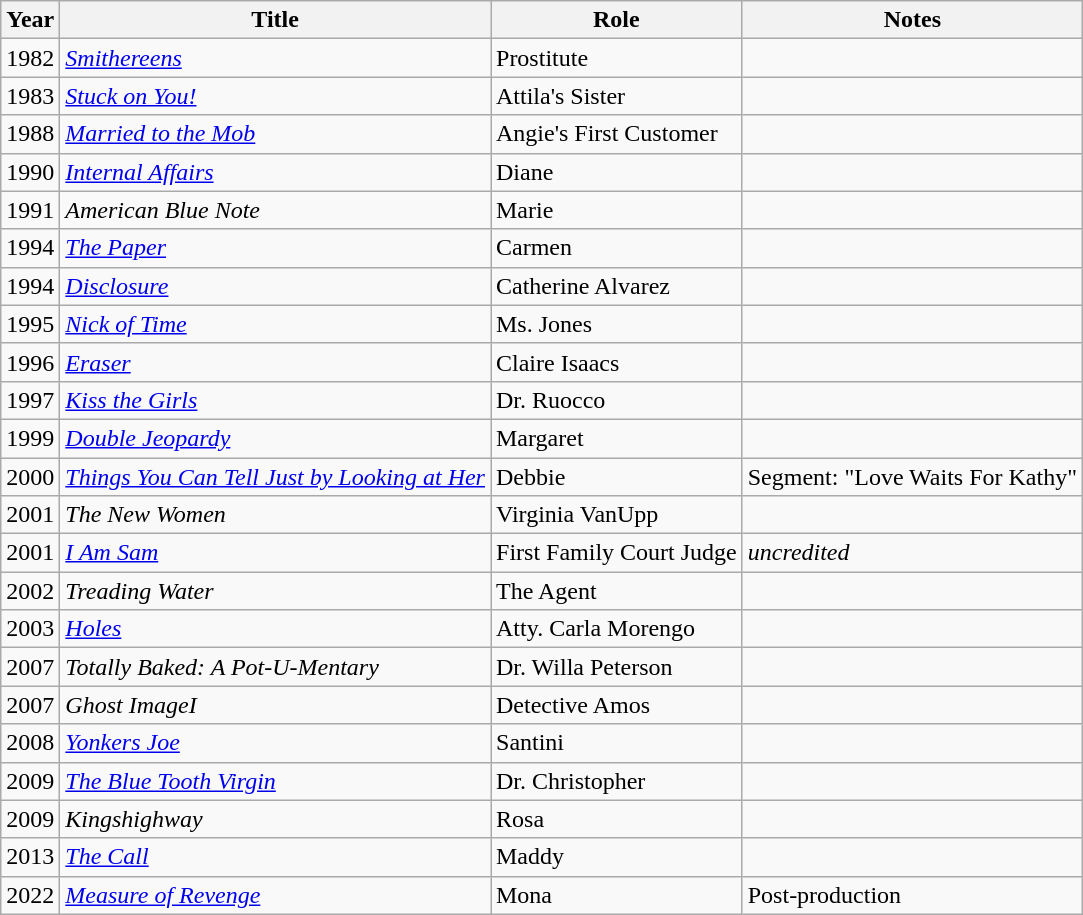<table class="wikitable sortable plainrowheaders">
<tr>
<th scope="col">Year</th>
<th scope="col">Title</th>
<th scope="col">Role</th>
<th scope="col" class="unsortable">Notes</th>
</tr>
<tr>
<td>1982</td>
<td><em><a href='#'>Smithereens</a></em></td>
<td>Prostitute</td>
<td></td>
</tr>
<tr>
<td>1983</td>
<td><em><a href='#'>Stuck on You!</a></em></td>
<td>Attila's Sister</td>
<td></td>
</tr>
<tr>
<td>1988</td>
<td><em><a href='#'>Married to the Mob</a></em></td>
<td>Angie's First Customer</td>
<td></td>
</tr>
<tr>
<td>1990</td>
<td><em><a href='#'>Internal Affairs</a></em></td>
<td>Diane</td>
<td></td>
</tr>
<tr>
<td>1991</td>
<td><em>American Blue Note</em></td>
<td>Marie</td>
<td></td>
</tr>
<tr>
<td>1994</td>
<td><em><a href='#'>The Paper</a></em></td>
<td>Carmen</td>
<td></td>
</tr>
<tr>
<td>1994</td>
<td><em><a href='#'>Disclosure</a></em></td>
<td>Catherine Alvarez</td>
<td></td>
</tr>
<tr>
<td>1995</td>
<td><em><a href='#'>Nick of Time</a></em></td>
<td>Ms. Jones</td>
<td></td>
</tr>
<tr>
<td>1996</td>
<td><em><a href='#'>Eraser</a></em></td>
<td>Claire Isaacs</td>
<td></td>
</tr>
<tr>
<td>1997</td>
<td><em><a href='#'>Kiss the Girls</a></em></td>
<td>Dr. Ruocco</td>
<td></td>
</tr>
<tr>
<td>1999</td>
<td><em><a href='#'>Double Jeopardy</a></em></td>
<td>Margaret</td>
<td></td>
</tr>
<tr>
<td>2000</td>
<td><em><a href='#'>Things You Can Tell Just by Looking at Her</a></em></td>
<td>Debbie</td>
<td>Segment: "Love Waits For Kathy"</td>
</tr>
<tr>
<td>2001</td>
<td><em>The New Women</em></td>
<td>Virginia VanUpp</td>
<td></td>
</tr>
<tr>
<td>2001</td>
<td><em><a href='#'>I Am Sam</a></em></td>
<td>First Family Court Judge</td>
<td><em>uncredited</em></td>
</tr>
<tr>
<td>2002</td>
<td><em>Treading Water</em></td>
<td>The Agent</td>
<td></td>
</tr>
<tr>
<td>2003</td>
<td><em><a href='#'>Holes</a></em></td>
<td>Atty. Carla Morengo</td>
<td></td>
</tr>
<tr>
<td>2007</td>
<td><em>Totally Baked: A Pot-U-Mentary</em></td>
<td>Dr. Willa Peterson</td>
<td></td>
</tr>
<tr>
<td>2007</td>
<td><em>Ghost ImageI</em></td>
<td>Detective Amos</td>
<td></td>
</tr>
<tr>
<td>2008</td>
<td><em><a href='#'>Yonkers Joe</a></em></td>
<td>Santini</td>
<td></td>
</tr>
<tr>
<td>2009</td>
<td><em><a href='#'>The Blue Tooth Virgin</a></em></td>
<td>Dr. Christopher</td>
<td></td>
</tr>
<tr>
<td>2009</td>
<td><em>Kingshighway</em></td>
<td>Rosa</td>
<td></td>
</tr>
<tr>
<td>2013</td>
<td><em><a href='#'>The Call</a></em></td>
<td>Maddy</td>
<td></td>
</tr>
<tr>
<td>2022</td>
<td><em><a href='#'>Measure of Revenge</a></em></td>
<td>Mona</td>
<td>Post-production</td>
</tr>
</table>
